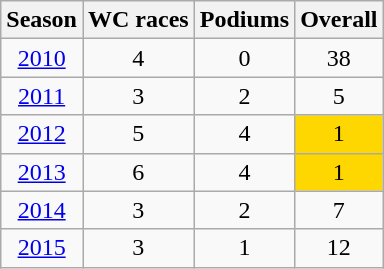<table class=wikitable style="text-align:center">
<tr>
<th>Season</th>
<th>WC races</th>
<th>Podiums</th>
<th>Overall</th>
</tr>
<tr>
<td><a href='#'>2010</a></td>
<td>4</td>
<td>0</td>
<td>38</td>
</tr>
<tr>
<td><a href='#'>2011</a></td>
<td>3</td>
<td>2</td>
<td>5</td>
</tr>
<tr>
<td><a href='#'>2012</a></td>
<td>5</td>
<td>4</td>
<td bgcolor="gold">1</td>
</tr>
<tr>
<td><a href='#'>2013</a></td>
<td>6</td>
<td>4</td>
<td bgcolor="gold">1</td>
</tr>
<tr>
<td><a href='#'>2014</a></td>
<td>3</td>
<td>2</td>
<td>7</td>
</tr>
<tr>
<td><a href='#'>2015</a></td>
<td>3</td>
<td>1</td>
<td>12</td>
</tr>
</table>
